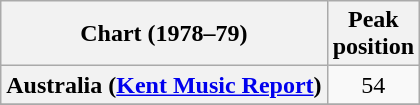<table class="wikitable sortable plainrowheaders" style="text-align:center">
<tr>
<th>Chart (1978–79)</th>
<th>Peak<br>position</th>
</tr>
<tr>
<th scope="row">Australia (<a href='#'>Kent Music Report</a>)</th>
<td>54</td>
</tr>
<tr>
</tr>
</table>
